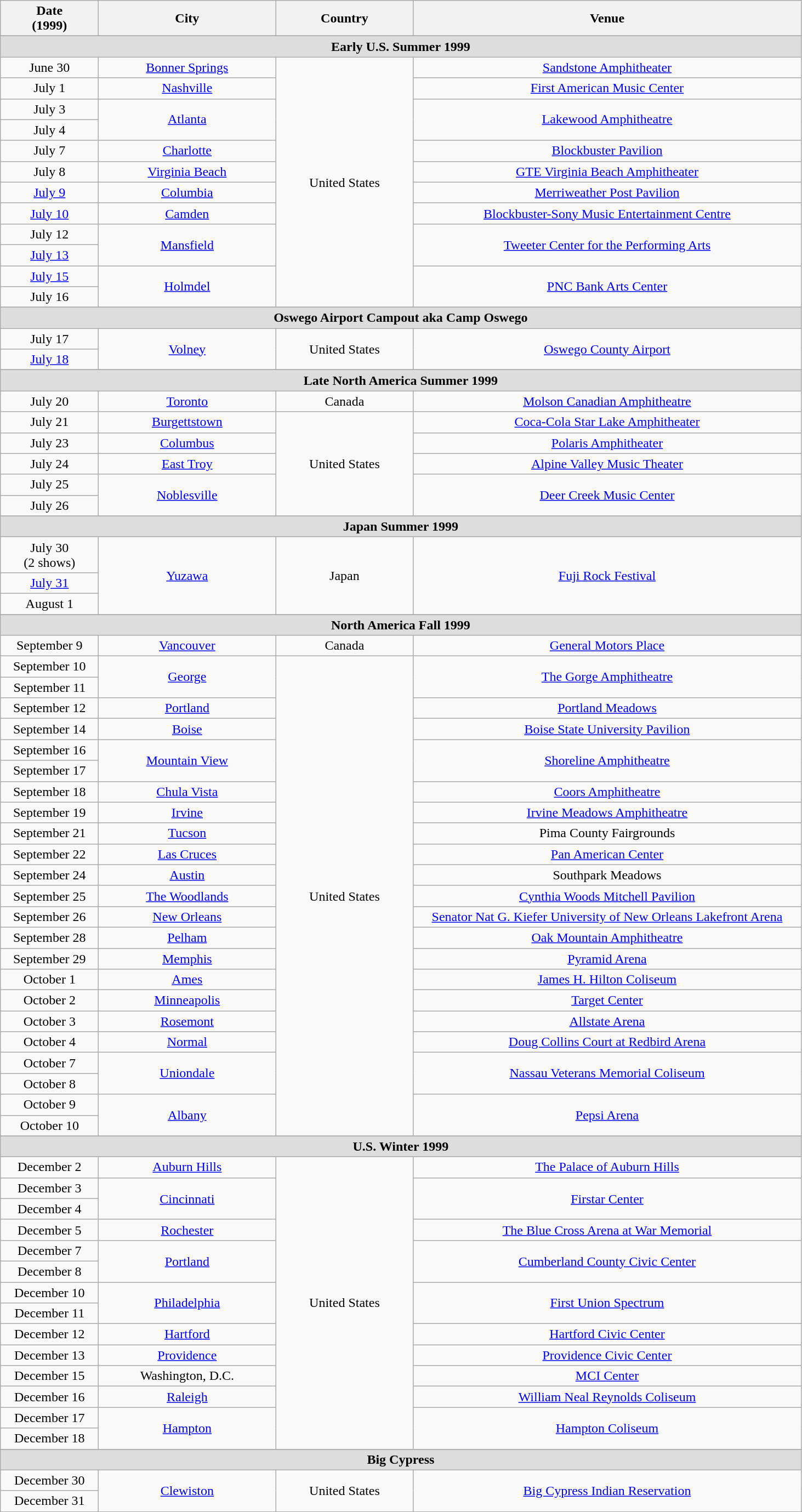<table class="wikitable plainrowheaders" style="text-align:center;">
<tr>
<th scope="col" style="width:7em;">Date<br>(1999)</th>
<th scope="col" style="width:13em;">City</th>
<th scope="col" style="width:10em;">Country</th>
<th scope="col" style="width:29em;">Venue</th>
</tr>
<tr>
</tr>
<tr style="background:#ddd;">
<td colspan="4" style="text-align:center;"><strong>Early U.S. Summer 1999</strong></td>
</tr>
<tr>
<td>June 30</td>
<td><a href='#'>Bonner Springs</a></td>
<td rowspan="12">United States</td>
<td><a href='#'>Sandstone Amphitheater</a></td>
</tr>
<tr>
<td>July 1</td>
<td><a href='#'>Nashville</a></td>
<td><a href='#'>First American Music Center</a></td>
</tr>
<tr>
<td>July 3</td>
<td rowspan="2"><a href='#'>Atlanta</a></td>
<td rowspan="2"><a href='#'>Lakewood Amphitheatre</a></td>
</tr>
<tr>
<td>July 4</td>
</tr>
<tr>
<td>July 7</td>
<td><a href='#'>Charlotte</a></td>
<td><a href='#'>Blockbuster Pavilion</a></td>
</tr>
<tr>
<td>July 8</td>
<td><a href='#'>Virginia Beach</a></td>
<td><a href='#'>GTE Virginia Beach Amphitheater</a></td>
</tr>
<tr>
<td><a href='#'>July 9</a></td>
<td><a href='#'>Columbia</a></td>
<td><a href='#'>Merriweather Post Pavilion</a></td>
</tr>
<tr>
<td><a href='#'>July 10</a></td>
<td><a href='#'>Camden</a></td>
<td><a href='#'>Blockbuster-Sony Music Entertainment Centre</a></td>
</tr>
<tr>
<td>July 12</td>
<td rowspan="2"><a href='#'>Mansfield</a></td>
<td rowspan="2"><a href='#'>Tweeter Center for the Performing Arts</a></td>
</tr>
<tr>
<td><a href='#'>July 13</a></td>
</tr>
<tr>
<td><a href='#'>July 15</a></td>
<td rowspan="2"><a href='#'>Holmdel</a></td>
<td rowspan="2"><a href='#'>PNC Bank Arts Center</a></td>
</tr>
<tr>
<td>July 16</td>
</tr>
<tr>
</tr>
<tr style="background:#ddd;">
<td colspan="4" style="text-align:center;"><strong>Oswego Airport Campout aka Camp Oswego</strong></td>
</tr>
<tr>
<td>July 17</td>
<td rowspan="2"><a href='#'>Volney</a></td>
<td rowspan="2">United States</td>
<td rowspan="2"><a href='#'>Oswego County Airport</a></td>
</tr>
<tr>
<td><a href='#'>July 18</a></td>
</tr>
<tr>
</tr>
<tr style="background:#ddd;">
<td colspan="4" style="text-align:center;"><strong>Late North America Summer 1999</strong></td>
</tr>
<tr>
<td>July 20</td>
<td><a href='#'>Toronto</a></td>
<td>Canada</td>
<td><a href='#'>Molson Canadian Amphitheatre</a></td>
</tr>
<tr>
<td>July 21</td>
<td><a href='#'>Burgettstown</a></td>
<td rowspan="5">United States</td>
<td><a href='#'>Coca-Cola Star Lake Amphitheater</a></td>
</tr>
<tr>
<td>July 23</td>
<td><a href='#'>Columbus</a></td>
<td><a href='#'>Polaris Amphitheater</a></td>
</tr>
<tr>
<td>July 24</td>
<td><a href='#'>East Troy</a></td>
<td><a href='#'>Alpine Valley Music Theater</a></td>
</tr>
<tr>
<td>July 25</td>
<td rowspan="2"><a href='#'>Noblesville</a></td>
<td rowspan="2"><a href='#'>Deer Creek Music Center</a></td>
</tr>
<tr>
<td>July 26</td>
</tr>
<tr>
</tr>
<tr style="background:#ddd;">
<td colspan="4" style="text-align:center;"><strong>Japan Summer 1999</strong></td>
</tr>
<tr>
<td>July 30<br>(2 shows)</td>
<td rowspan="3"><a href='#'>Yuzawa</a></td>
<td rowspan="3">Japan</td>
<td rowspan="3"><a href='#'>Fuji Rock Festival</a></td>
</tr>
<tr>
<td><a href='#'>July 31</a></td>
</tr>
<tr>
<td>August 1</td>
</tr>
<tr>
</tr>
<tr style="background:#ddd;">
<td colspan="4" style="text-align:center;"><strong>North America Fall 1999</strong></td>
</tr>
<tr>
<td>September 9</td>
<td><a href='#'>Vancouver</a></td>
<td>Canada</td>
<td><a href='#'>General Motors Place</a></td>
</tr>
<tr>
<td>September 10</td>
<td rowspan="2"><a href='#'>George</a></td>
<td rowspan="23">United States</td>
<td rowspan="2"><a href='#'>The Gorge Amphitheatre</a></td>
</tr>
<tr>
<td>September 11</td>
</tr>
<tr>
<td>September 12</td>
<td><a href='#'>Portland</a></td>
<td><a href='#'>Portland Meadows</a></td>
</tr>
<tr>
<td>September 14</td>
<td><a href='#'>Boise</a></td>
<td><a href='#'>Boise State University Pavilion</a></td>
</tr>
<tr>
<td>September 16</td>
<td rowspan="2"><a href='#'>Mountain View</a></td>
<td rowspan="2"><a href='#'>Shoreline Amphitheatre</a></td>
</tr>
<tr>
<td>September 17</td>
</tr>
<tr>
<td>September 18</td>
<td><a href='#'>Chula Vista</a></td>
<td><a href='#'>Coors Amphitheatre</a></td>
</tr>
<tr>
<td>September 19</td>
<td><a href='#'>Irvine</a></td>
<td><a href='#'>Irvine Meadows Amphitheatre</a></td>
</tr>
<tr>
<td>September 21</td>
<td><a href='#'>Tucson</a></td>
<td>Pima County Fairgrounds</td>
</tr>
<tr>
<td>September 22</td>
<td><a href='#'>Las Cruces</a></td>
<td><a href='#'>Pan American Center</a></td>
</tr>
<tr>
<td>September 24</td>
<td><a href='#'>Austin</a></td>
<td>Southpark Meadows</td>
</tr>
<tr>
<td>September 25</td>
<td><a href='#'>The Woodlands</a></td>
<td><a href='#'>Cynthia Woods Mitchell Pavilion</a></td>
</tr>
<tr>
<td>September 26</td>
<td><a href='#'>New Orleans</a></td>
<td><a href='#'>Senator Nat G. Kiefer University of New Orleans Lakefront Arena</a></td>
</tr>
<tr>
<td>September 28</td>
<td><a href='#'>Pelham</a></td>
<td><a href='#'>Oak Mountain Amphitheatre</a></td>
</tr>
<tr>
<td>September 29</td>
<td><a href='#'>Memphis</a></td>
<td><a href='#'>Pyramid Arena</a></td>
</tr>
<tr>
<td>October 1</td>
<td><a href='#'>Ames</a></td>
<td><a href='#'>James H. Hilton Coliseum</a></td>
</tr>
<tr>
<td>October 2</td>
<td><a href='#'>Minneapolis</a></td>
<td><a href='#'>Target Center</a></td>
</tr>
<tr>
<td>October 3</td>
<td><a href='#'>Rosemont</a></td>
<td><a href='#'>Allstate Arena</a></td>
</tr>
<tr>
<td>October 4</td>
<td><a href='#'>Normal</a></td>
<td><a href='#'>Doug Collins Court at Redbird Arena</a></td>
</tr>
<tr>
<td>October 7</td>
<td rowspan="2"><a href='#'>Uniondale</a></td>
<td rowspan="2"><a href='#'>Nassau Veterans Memorial Coliseum</a></td>
</tr>
<tr>
<td>October 8</td>
</tr>
<tr>
<td>October 9</td>
<td rowspan="2"><a href='#'>Albany</a></td>
<td rowspan="2"><a href='#'>Pepsi Arena</a></td>
</tr>
<tr>
<td>October 10</td>
</tr>
<tr>
</tr>
<tr style="background:#ddd;">
<td colspan="4" style="text-align:center;"><strong>U.S. Winter 1999</strong></td>
</tr>
<tr>
<td>December 2</td>
<td><a href='#'>Auburn Hills</a></td>
<td rowspan="14">United States</td>
<td><a href='#'>The Palace of Auburn Hills</a></td>
</tr>
<tr>
<td>December 3</td>
<td rowspan="2"><a href='#'>Cincinnati</a></td>
<td rowspan="2"><a href='#'>Firstar Center</a></td>
</tr>
<tr>
<td>December 4</td>
</tr>
<tr>
<td>December 5</td>
<td><a href='#'>Rochester</a></td>
<td><a href='#'>The Blue Cross Arena at War Memorial</a></td>
</tr>
<tr>
<td>December 7</td>
<td rowspan="2"><a href='#'>Portland</a></td>
<td rowspan="2"><a href='#'>Cumberland County Civic Center</a></td>
</tr>
<tr>
<td>December 8</td>
</tr>
<tr>
<td>December 10</td>
<td rowspan="2"><a href='#'>Philadelphia</a></td>
<td rowspan="2"><a href='#'>First Union Spectrum</a></td>
</tr>
<tr>
<td>December 11</td>
</tr>
<tr>
<td>December 12</td>
<td><a href='#'>Hartford</a></td>
<td><a href='#'>Hartford Civic Center</a></td>
</tr>
<tr>
<td>December 13</td>
<td><a href='#'>Providence</a></td>
<td><a href='#'>Providence Civic Center</a></td>
</tr>
<tr>
<td>December 15</td>
<td>Washington, D.C.</td>
<td><a href='#'>MCI Center</a></td>
</tr>
<tr>
<td>December 16</td>
<td><a href='#'>Raleigh</a></td>
<td><a href='#'>William Neal Reynolds Coliseum</a></td>
</tr>
<tr>
<td>December 17</td>
<td rowspan="2"><a href='#'>Hampton</a></td>
<td rowspan="2"><a href='#'>Hampton Coliseum</a></td>
</tr>
<tr>
<td>December 18</td>
</tr>
<tr>
</tr>
<tr style="background:#ddd;">
<td colspan="4" style="text-align:center;"><strong>Big Cypress</strong></td>
</tr>
<tr>
<td>December 30</td>
<td rowspan="2"><a href='#'>Clewiston</a></td>
<td rowspan="2">United States</td>
<td rowspan="2"><a href='#'>Big Cypress Indian Reservation</a></td>
</tr>
<tr>
<td>December 31</td>
</tr>
</table>
